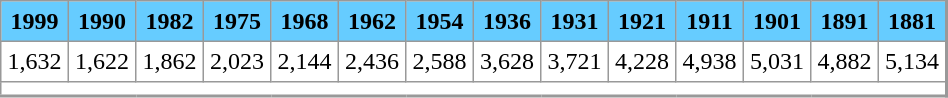<table rules="all" cellspacing="0" cellpadding="4"  style="margin:auto; border:1px solid #999; border-right:2px solid #999; border-bottom:2px solid #999;">
<tr style="background:#6cf;">
<th>1999</th>
<th>1990</th>
<th>1982</th>
<th>1975</th>
<th>1968</th>
<th>1962</th>
<th>1954</th>
<th>1936</th>
<th>1931</th>
<th>1921</th>
<th>1911</th>
<th>1901</th>
<th>1891</th>
<th>1881</th>
</tr>
<tr>
<td>1,632</td>
<td>1,622</td>
<td>1,862</td>
<td>2,023</td>
<td>2,144</td>
<td>2,436</td>
<td>2,588</td>
<td>3,628</td>
<td>3,721</td>
<td>4,228</td>
<td>4,938</td>
<td>5,031</td>
<td>4,882</td>
<td>5,134</td>
</tr>
<tr>
<td colspan="14"></td>
</tr>
</table>
